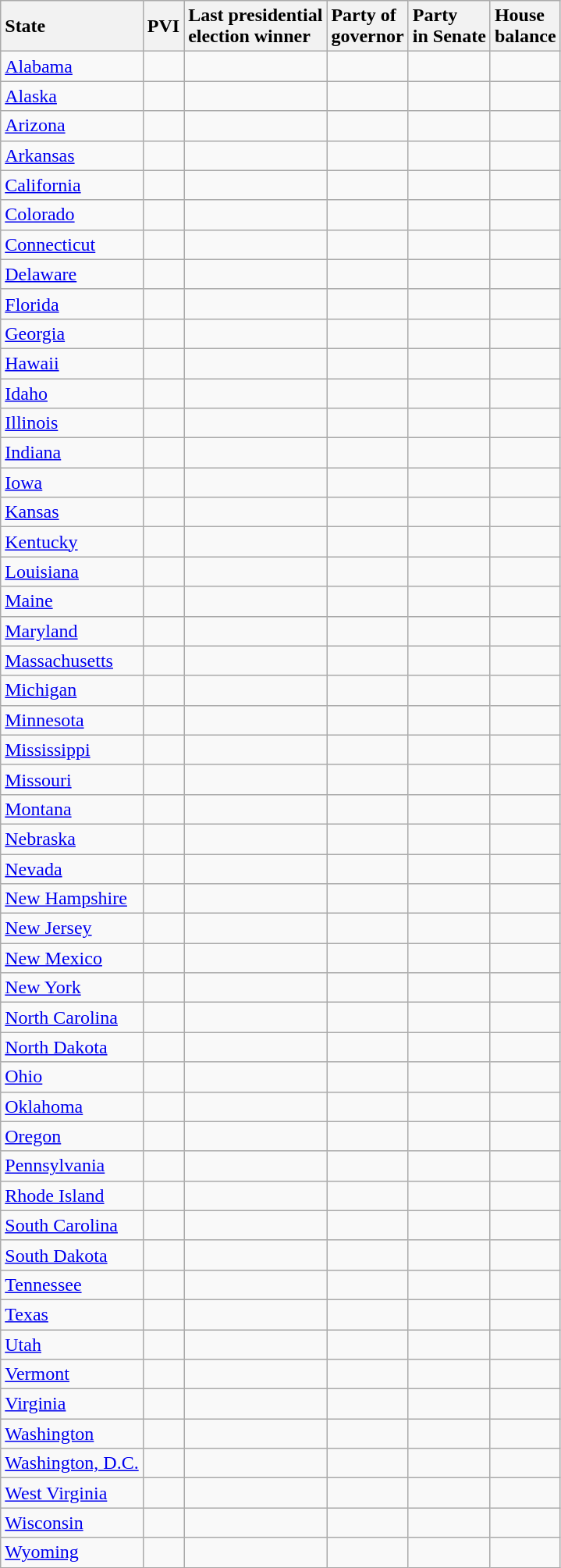<table class="wikitable sortable static-row-numbers">
<tr>
<th scope="col" style="text-align:left;">State</th>
<th scope="col" style="text-align:left;">PVI</th>
<th scope="col" style="text-align:left;">Last presidential<br>election winner</th>
<th scope="col" style="text-align:left;">Party of<br>governor</th>
<th scope="col" style="text-align:left;">Party<br>in Senate</th>
<th scope="col" style="text-align:left;">House<br>balance<br></th>
</tr>
<tr>
<td><a href='#'>Alabama</a></td>
<td></td>
<td></td>
<td></td>
<td></td>
<td></td>
</tr>
<tr>
<td><a href='#'>Alaska</a></td>
<td></td>
<td></td>
<td></td>
<td></td>
<td></td>
</tr>
<tr>
<td><a href='#'>Arizona</a></td>
<td></td>
<td></td>
<td></td>
<td></td>
<td></td>
</tr>
<tr>
<td><a href='#'>Arkansas</a></td>
<td></td>
<td></td>
<td></td>
<td></td>
<td></td>
</tr>
<tr>
<td><a href='#'>California</a></td>
<td></td>
<td></td>
<td></td>
<td></td>
<td></td>
</tr>
<tr>
<td><a href='#'>Colorado</a></td>
<td></td>
<td></td>
<td></td>
<td></td>
<td></td>
</tr>
<tr>
<td><a href='#'>Connecticut</a></td>
<td></td>
<td></td>
<td></td>
<td></td>
<td></td>
</tr>
<tr>
<td><a href='#'>Delaware</a></td>
<td></td>
<td></td>
<td></td>
<td></td>
<td></td>
</tr>
<tr>
<td><a href='#'>Florida</a></td>
<td></td>
<td></td>
<td></td>
<td></td>
<td></td>
</tr>
<tr>
<td><a href='#'>Georgia</a></td>
<td></td>
<td></td>
<td></td>
<td></td>
<td></td>
</tr>
<tr>
<td><a href='#'>Hawaii</a></td>
<td></td>
<td></td>
<td></td>
<td></td>
<td></td>
</tr>
<tr>
<td><a href='#'>Idaho</a></td>
<td></td>
<td></td>
<td></td>
<td></td>
<td></td>
</tr>
<tr>
<td><a href='#'>Illinois</a></td>
<td></td>
<td></td>
<td></td>
<td></td>
<td></td>
</tr>
<tr>
<td><a href='#'>Indiana</a></td>
<td></td>
<td></td>
<td></td>
<td></td>
<td></td>
</tr>
<tr>
<td><a href='#'>Iowa</a></td>
<td></td>
<td></td>
<td></td>
<td></td>
<td></td>
</tr>
<tr>
<td><a href='#'>Kansas</a></td>
<td></td>
<td></td>
<td></td>
<td></td>
<td></td>
</tr>
<tr>
<td><a href='#'>Kentucky</a></td>
<td></td>
<td></td>
<td></td>
<td></td>
<td></td>
</tr>
<tr>
<td><a href='#'>Louisiana</a></td>
<td></td>
<td></td>
<td></td>
<td></td>
<td></td>
</tr>
<tr>
<td><a href='#'>Maine</a></td>
<td></td>
<td></td>
<td></td>
<td></td>
<td></td>
</tr>
<tr>
<td><a href='#'>Maryland</a></td>
<td></td>
<td></td>
<td></td>
<td></td>
<td></td>
</tr>
<tr>
<td><a href='#'>Massachusetts</a></td>
<td></td>
<td></td>
<td></td>
<td></td>
<td></td>
</tr>
<tr>
<td><a href='#'>Michigan</a></td>
<td></td>
<td></td>
<td></td>
<td></td>
<td></td>
</tr>
<tr>
<td><a href='#'>Minnesota</a></td>
<td></td>
<td></td>
<td></td>
<td></td>
<td></td>
</tr>
<tr>
<td><a href='#'>Mississippi</a></td>
<td></td>
<td></td>
<td></td>
<td></td>
<td></td>
</tr>
<tr>
<td><a href='#'>Missouri</a></td>
<td></td>
<td></td>
<td></td>
<td></td>
<td></td>
</tr>
<tr>
<td><a href='#'>Montana</a></td>
<td></td>
<td></td>
<td></td>
<td></td>
<td></td>
</tr>
<tr>
<td><a href='#'>Nebraska</a></td>
<td></td>
<td></td>
<td></td>
<td></td>
<td></td>
</tr>
<tr>
<td><a href='#'>Nevada</a></td>
<td></td>
<td></td>
<td></td>
<td></td>
<td></td>
</tr>
<tr>
<td><a href='#'>New Hampshire</a></td>
<td></td>
<td></td>
<td></td>
<td></td>
<td></td>
</tr>
<tr>
<td><a href='#'>New Jersey</a></td>
<td></td>
<td></td>
<td></td>
<td></td>
<td></td>
</tr>
<tr>
<td><a href='#'>New Mexico</a></td>
<td></td>
<td></td>
<td></td>
<td></td>
<td></td>
</tr>
<tr>
<td><a href='#'>New York</a></td>
<td></td>
<td></td>
<td></td>
<td></td>
<td></td>
</tr>
<tr>
<td><a href='#'>North Carolina</a></td>
<td></td>
<td></td>
<td></td>
<td></td>
<td></td>
</tr>
<tr>
<td><a href='#'>North Dakota</a></td>
<td></td>
<td></td>
<td></td>
<td></td>
<td></td>
</tr>
<tr>
<td><a href='#'>Ohio</a></td>
<td></td>
<td></td>
<td></td>
<td></td>
<td></td>
</tr>
<tr>
<td><a href='#'>Oklahoma</a></td>
<td></td>
<td></td>
<td></td>
<td></td>
<td></td>
</tr>
<tr>
<td><a href='#'>Oregon</a></td>
<td></td>
<td></td>
<td></td>
<td></td>
<td></td>
</tr>
<tr>
<td><a href='#'>Pennsylvania</a></td>
<td></td>
<td></td>
<td></td>
<td></td>
<td></td>
</tr>
<tr>
<td><a href='#'>Rhode Island</a></td>
<td></td>
<td></td>
<td></td>
<td></td>
<td></td>
</tr>
<tr>
<td><a href='#'>South Carolina</a></td>
<td></td>
<td></td>
<td></td>
<td></td>
<td></td>
</tr>
<tr>
<td><a href='#'>South Dakota</a></td>
<td></td>
<td></td>
<td></td>
<td></td>
<td></td>
</tr>
<tr>
<td><a href='#'>Tennessee</a></td>
<td></td>
<td></td>
<td></td>
<td></td>
<td></td>
</tr>
<tr>
<td><a href='#'>Texas</a></td>
<td></td>
<td></td>
<td></td>
<td></td>
<td></td>
</tr>
<tr>
<td><a href='#'>Utah</a></td>
<td></td>
<td></td>
<td></td>
<td></td>
<td></td>
</tr>
<tr>
<td><a href='#'>Vermont</a></td>
<td></td>
<td></td>
<td></td>
<td></td>
<td></td>
</tr>
<tr>
<td><a href='#'>Virginia</a></td>
<td></td>
<td></td>
<td></td>
<td></td>
<td></td>
</tr>
<tr>
<td><a href='#'>Washington</a></td>
<td></td>
<td></td>
<td></td>
<td></td>
<td></td>
</tr>
<tr>
<td><a href='#'>Washington, D.C.</a></td>
<td></td>
<td></td>
<td></td>
<td></td>
<td></td>
</tr>
<tr>
<td><a href='#'>West Virginia</a></td>
<td></td>
<td></td>
<td></td>
<td></td>
<td></td>
</tr>
<tr>
<td><a href='#'>Wisconsin</a></td>
<td></td>
<td></td>
<td></td>
<td></td>
<td></td>
</tr>
<tr>
<td><a href='#'>Wyoming</a></td>
<td></td>
<td></td>
<td></td>
<td></td>
<td></td>
</tr>
</table>
